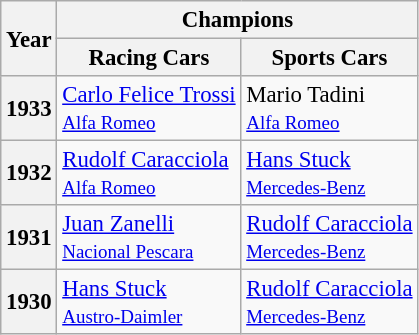<table class="wikitable" style="font-size: 95%;">
<tr>
<th rowspan=2>Year</th>
<th colspan=2>Champions</th>
</tr>
<tr>
<th>Racing Cars</th>
<th>Sports Cars</th>
</tr>
<tr>
<th>1933</th>
<td> <a href='#'>Carlo Felice Trossi</a><br><small><a href='#'>Alfa Romeo</a></small></td>
<td> Mario Tadini<br><small><a href='#'>Alfa Romeo</a></small></td>
</tr>
<tr>
<th>1932</th>
<td> <a href='#'>Rudolf Caracciola</a><br><small><a href='#'>Alfa Romeo</a></small></td>
<td> <a href='#'>Hans Stuck</a><br><small><a href='#'>Mercedes-Benz</a></small></td>
</tr>
<tr>
<th>1931</th>
<td> <a href='#'>Juan Zanelli</a><br><small><a href='#'>Nacional Pescara</a></small></td>
<td> <a href='#'>Rudolf Caracciola</a><br><small><a href='#'>Mercedes-Benz</a></small></td>
</tr>
<tr>
<th>1930</th>
<td> <a href='#'>Hans Stuck</a><br><small><a href='#'>Austro-Daimler</a></small></td>
<td> <a href='#'>Rudolf Caracciola</a><br><small><a href='#'>Mercedes-Benz</a></small></td>
</tr>
</table>
